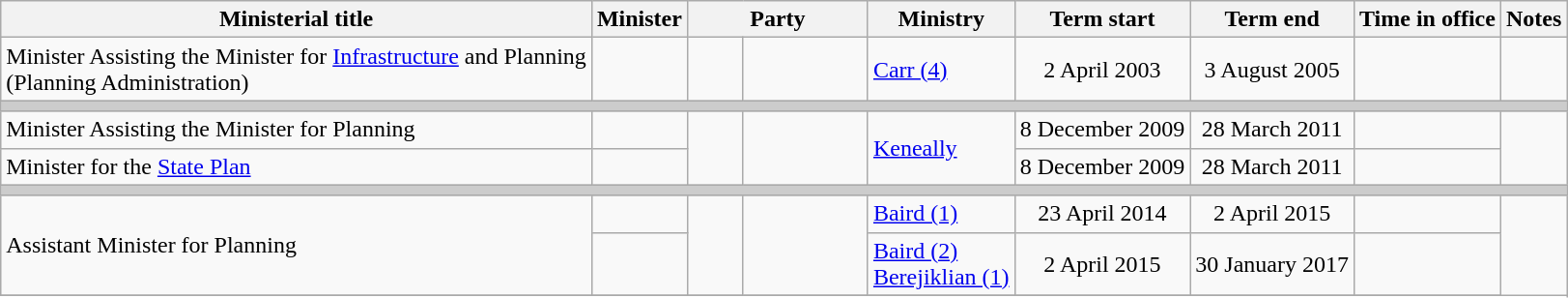<table class="wikitable sortable">
<tr>
<th>Ministerial title</th>
<th>Minister</th>
<th colspan=2>Party</th>
<th>Ministry</th>
<th>Term start</th>
<th>Term end</th>
<th>Time in office</th>
<th class="unsortable">Notes</th>
</tr>
<tr>
<td>Minister Assisting the Minister for <a href='#'>Infrastructure</a> and Planning<br>(Planning Administration)</td>
<td></td>
<td> </td>
<td width=8%></td>
<td><a href='#'>Carr (4)</a></td>
<td align=center>2 April 2003</td>
<td align=center>3 August 2005</td>
<td align=right><strong></strong></td>
</tr>
<tr>
<th colspan=9 style="background: #cccccc;"></th>
</tr>
<tr>
<td>Minister Assisting the Minister for Planning</td>
<td></td>
<td rowspan=2 > </td>
<td rowspan=2></td>
<td rowspan=2><a href='#'>Keneally</a></td>
<td align=center>8 December 2009</td>
<td align=center>28 March 2011</td>
<td align=right></td>
</tr>
<tr>
<td>Minister for the <a href='#'>State Plan</a></td>
<td></td>
<td align=center>8 December 2009</td>
<td align=center>28 March 2011</td>
<td align=right></td>
</tr>
<tr>
<th colspan=9 style="background: #cccccc;"></th>
</tr>
<tr>
<td rowspan=2>Assistant Minister for Planning</td>
<td></td>
<td rowspan=2 > </td>
<td rowspan=2></td>
<td><a href='#'>Baird (1)</a></td>
<td align=center>23 April 2014</td>
<td align=center>2 April 2015</td>
<td align=right></td>
</tr>
<tr>
<td></td>
<td><a href='#'>Baird (2)</a><br><a href='#'>Berejiklian (1)</a></td>
<td align=center>2 April 2015</td>
<td align=center>30 January 2017</td>
<td align=right></td>
</tr>
<tr>
</tr>
</table>
